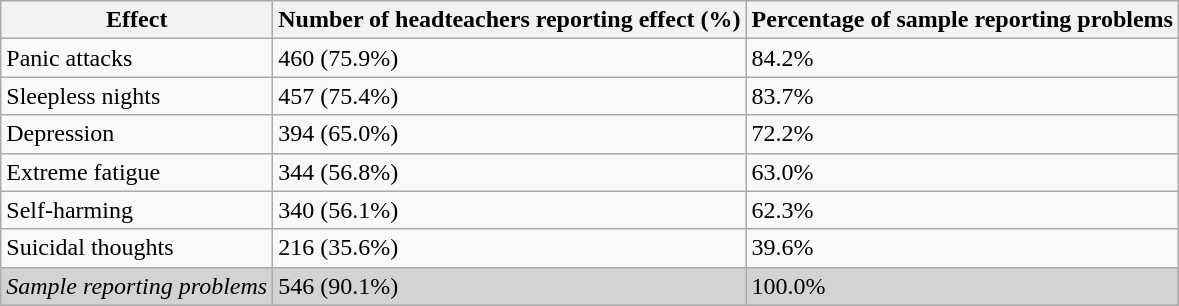<table class="wikitable ">
<tr>
<th>Effect</th>
<th>Number of headteachers reporting effect (%)</th>
<th>Percentage of sample reporting problems</th>
</tr>
<tr>
<td>Panic attacks</td>
<td>460 (75.9%)</td>
<td>84.2%</td>
</tr>
<tr>
<td>Sleepless nights</td>
<td>457 (75.4%)</td>
<td>83.7%</td>
</tr>
<tr>
<td>Depression</td>
<td>394 (65.0%)</td>
<td>72.2%</td>
</tr>
<tr>
<td>Extreme fatigue</td>
<td>344 (56.8%)</td>
<td>63.0%</td>
</tr>
<tr>
<td>Self-harming</td>
<td>340 (56.1%)</td>
<td>62.3%</td>
</tr>
<tr>
<td>Suicidal thoughts</td>
<td>216 (35.6%)</td>
<td>39.6%</td>
</tr>
<tr>
<td style=background-color:lightgray><em>Sample reporting problems</em></td>
<td style=background-color:lightgray>546 (90.1%)</td>
<td style="background-color:lightgray">100.0%</td>
</tr>
</table>
